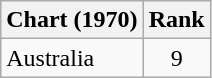<table class="wikitable">
<tr>
<th>Chart (1970)</th>
<th style="text-align:center;">Rank</th>
</tr>
<tr>
<td>Australia</td>
<td style="text-align:center;">9</td>
</tr>
</table>
